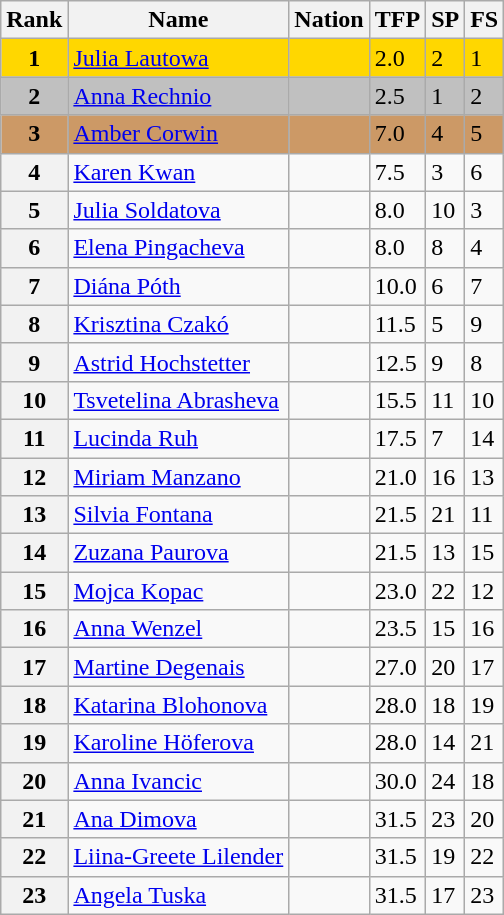<table class="wikitable">
<tr>
<th>Rank</th>
<th>Name</th>
<th>Nation</th>
<th>TFP</th>
<th>SP</th>
<th>FS</th>
</tr>
<tr bgcolor="gold">
<td align="center"><strong>1</strong></td>
<td><a href='#'>Julia Lautowa</a></td>
<td></td>
<td>2.0</td>
<td>2</td>
<td>1</td>
</tr>
<tr bgcolor="silver">
<td align="center"><strong>2</strong></td>
<td><a href='#'>Anna Rechnio</a></td>
<td></td>
<td>2.5</td>
<td>1</td>
<td>2</td>
</tr>
<tr bgcolor="cc9966">
<td align="center"><strong>3</strong></td>
<td><a href='#'>Amber Corwin</a></td>
<td></td>
<td>7.0</td>
<td>4</td>
<td>5</td>
</tr>
<tr>
<th>4</th>
<td><a href='#'>Karen Kwan</a></td>
<td></td>
<td>7.5</td>
<td>3</td>
<td>6</td>
</tr>
<tr>
<th>5</th>
<td><a href='#'>Julia Soldatova</a></td>
<td></td>
<td>8.0</td>
<td>10</td>
<td>3</td>
</tr>
<tr>
<th>6</th>
<td><a href='#'>Elena Pingacheva</a></td>
<td></td>
<td>8.0</td>
<td>8</td>
<td>4</td>
</tr>
<tr>
<th>7</th>
<td><a href='#'>Diána Póth</a></td>
<td></td>
<td>10.0</td>
<td>6</td>
<td>7</td>
</tr>
<tr>
<th>8</th>
<td><a href='#'>Krisztina Czakó</a></td>
<td></td>
<td>11.5</td>
<td>5</td>
<td>9</td>
</tr>
<tr>
<th>9</th>
<td><a href='#'>Astrid Hochstetter</a></td>
<td></td>
<td>12.5</td>
<td>9</td>
<td>8</td>
</tr>
<tr>
<th>10</th>
<td><a href='#'>Tsvetelina Abrasheva</a></td>
<td></td>
<td>15.5</td>
<td>11</td>
<td>10</td>
</tr>
<tr>
<th>11</th>
<td><a href='#'>Lucinda Ruh</a></td>
<td></td>
<td>17.5</td>
<td>7</td>
<td>14</td>
</tr>
<tr>
<th>12</th>
<td><a href='#'>Miriam Manzano</a></td>
<td></td>
<td>21.0</td>
<td>16</td>
<td>13</td>
</tr>
<tr>
<th>13</th>
<td><a href='#'>Silvia Fontana</a></td>
<td></td>
<td>21.5</td>
<td>21</td>
<td>11</td>
</tr>
<tr>
<th>14</th>
<td><a href='#'>Zuzana Paurova</a></td>
<td></td>
<td>21.5</td>
<td>13</td>
<td>15</td>
</tr>
<tr>
<th>15</th>
<td><a href='#'>Mojca Kopac</a></td>
<td></td>
<td>23.0</td>
<td>22</td>
<td>12</td>
</tr>
<tr>
<th>16</th>
<td><a href='#'>Anna Wenzel</a></td>
<td></td>
<td>23.5</td>
<td>15</td>
<td>16</td>
</tr>
<tr>
<th>17</th>
<td><a href='#'>Martine Degenais</a></td>
<td></td>
<td>27.0</td>
<td>20</td>
<td>17</td>
</tr>
<tr>
<th>18</th>
<td><a href='#'>Katarina Blohonova</a></td>
<td></td>
<td>28.0</td>
<td>18</td>
<td>19</td>
</tr>
<tr>
<th>19</th>
<td><a href='#'>Karoline Höferova</a></td>
<td></td>
<td>28.0</td>
<td>14</td>
<td>21</td>
</tr>
<tr>
<th>20</th>
<td><a href='#'>Anna Ivancic</a></td>
<td></td>
<td>30.0</td>
<td>24</td>
<td>18</td>
</tr>
<tr>
<th>21</th>
<td><a href='#'>Ana Dimova</a></td>
<td></td>
<td>31.5</td>
<td>23</td>
<td>20</td>
</tr>
<tr>
<th>22</th>
<td><a href='#'>Liina-Greete Lilender</a></td>
<td></td>
<td>31.5</td>
<td>19</td>
<td>22</td>
</tr>
<tr>
<th>23</th>
<td><a href='#'>Angela Tuska</a></td>
<td></td>
<td>31.5</td>
<td>17</td>
<td>23</td>
</tr>
</table>
